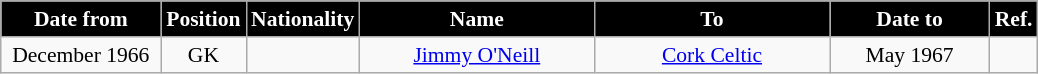<table class="wikitable" style="text-align:center; font-size:90%; ">
<tr>
<th style="background:#000000; color:white; width:100px;">Date from</th>
<th style="background:#000000; color:white; width:50px;">Position</th>
<th style="background:#000000; color:white; width:50px;">Nationality</th>
<th style="background:#000000; color:white; width:150px;">Name</th>
<th style="background:#000000; color:white; width:150px;">To</th>
<th style="background:#000000; color:white; width:100px;">Date to</th>
<th style="background:#000000; color:white; width:25px;">Ref.</th>
</tr>
<tr>
<td>December 1966</td>
<td>GK</td>
<td></td>
<td><a href='#'>Jimmy O'Neill</a></td>
<td> <a href='#'>Cork Celtic</a></td>
<td>May 1967</td>
<td></td>
</tr>
</table>
